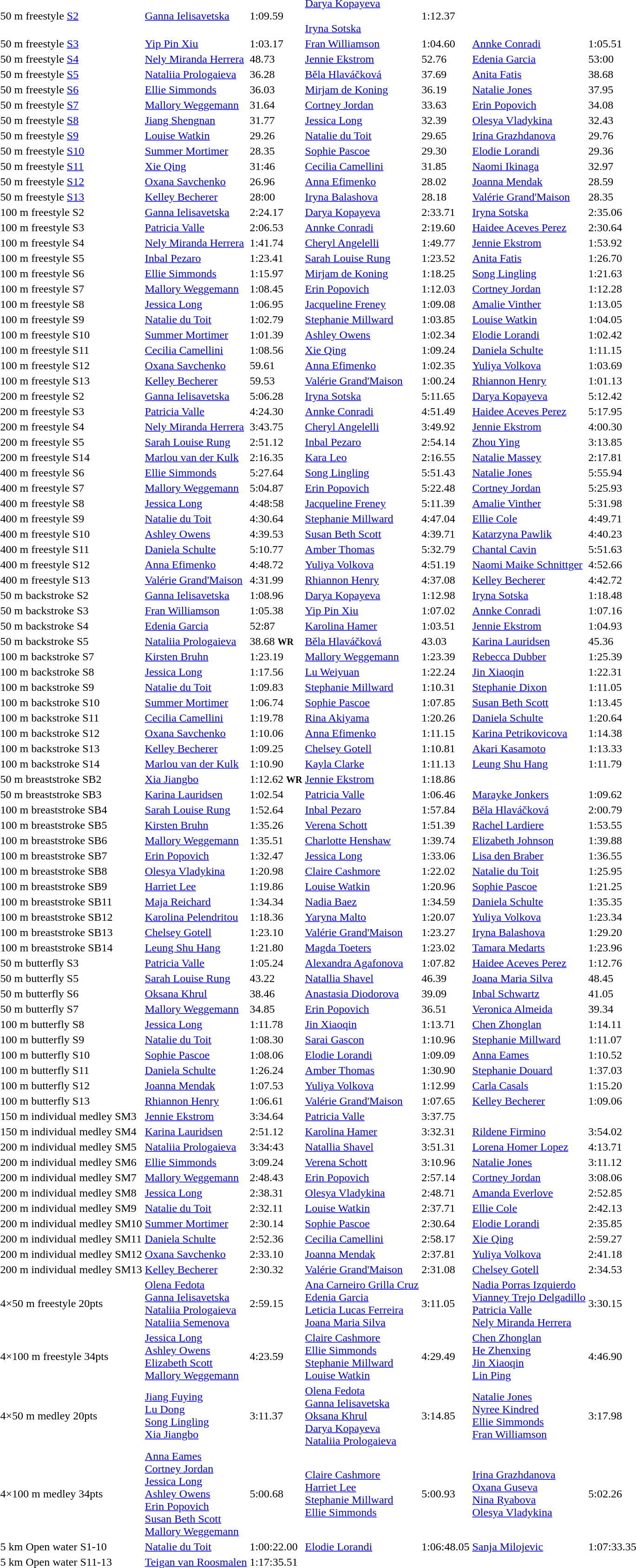<table>
<tr>
<td>50 m freestyle <a href='#'>S2</a><br></td>
<td><a href='#'>Ganna Ielisavetska</a><br></td>
<td>1:09.59</td>
<td><a href='#'>Darya Kopayeva</a><br><br><a href='#'>Iryna Sotska</a><br></td>
<td>1:12.37</td>
<td></td>
<td></td>
</tr>
<tr>
<td>50 m freestyle <a href='#'>S3</a><br></td>
<td><a href='#'>Yip Pin Xiu</a><br></td>
<td>1:03.17</td>
<td><a href='#'>Fran Williamson</a><br></td>
<td>1:04.60</td>
<td><a href='#'>Annke Conradi</a><br></td>
<td>1:05.51</td>
</tr>
<tr>
<td>50 m freestyle <a href='#'>S4</a><br></td>
<td><a href='#'>Nely Miranda Herrera</a><br></td>
<td>48.73</td>
<td><a href='#'>Jennie Ekstrom</a><br></td>
<td>52.76</td>
<td><a href='#'>Edenia Garcia</a><br></td>
<td>53:00</td>
</tr>
<tr>
<td>50 m freestyle <a href='#'>S5</a><br></td>
<td><a href='#'>Nataliia Prologaieva</a><br></td>
<td>36.28</td>
<td><a href='#'>Běla Hlaváčková</a><br></td>
<td>37.69</td>
<td><a href='#'>Anita Fatis</a><br></td>
<td>38.68</td>
</tr>
<tr>
<td>50 m freestyle <a href='#'>S6</a><br></td>
<td><a href='#'>Ellie Simmonds</a><br></td>
<td>36.03</td>
<td><a href='#'>Mirjam de Koning</a><br></td>
<td>36.19</td>
<td><a href='#'>Natalie Jones</a><br></td>
<td>37.95</td>
</tr>
<tr>
<td>50 m freestyle <a href='#'>S7</a><br></td>
<td><a href='#'>Mallory Weggemann</a><br></td>
<td>31.64</td>
<td><a href='#'>Cortney Jordan</a><br></td>
<td>33.63</td>
<td><a href='#'>Erin Popovich</a><br></td>
<td>34.08</td>
</tr>
<tr>
<td>50 m freestyle <a href='#'>S8</a><br></td>
<td><a href='#'>Jiang Shengnan</a><br></td>
<td>31.77</td>
<td><a href='#'>Jessica Long</a><br></td>
<td>32.39</td>
<td><a href='#'>Olesya Vladykina</a><br></td>
<td>32.43</td>
</tr>
<tr>
<td>50 m freestyle <a href='#'>S9</a><br></td>
<td><a href='#'>Louise Watkin</a><br></td>
<td>29.26</td>
<td><a href='#'>Natalie du Toit</a><br></td>
<td>29.65</td>
<td><a href='#'>Irina Grazhdanova</a><br></td>
<td>29.76</td>
</tr>
<tr>
<td>50 m freestyle <a href='#'>S10</a><br></td>
<td><a href='#'>Summer Mortimer</a><br></td>
<td>28.35</td>
<td><a href='#'>Sophie Pascoe</a><br></td>
<td>29.30</td>
<td><a href='#'>Elodie Lorandi</a><br></td>
<td>29.36</td>
</tr>
<tr>
<td>50 m freestyle <a href='#'>S11</a><br></td>
<td><a href='#'>Xie Qing</a><br></td>
<td>31:46</td>
<td><a href='#'>Cecilia Camellini</a><br></td>
<td>31.85</td>
<td><a href='#'>Naomi Ikinaga</a><br></td>
<td>32.97</td>
</tr>
<tr>
<td>50 m freestyle <a href='#'>S12</a><br></td>
<td><a href='#'>Oxana Savchenko</a><br></td>
<td>26.96</td>
<td><a href='#'>Anna Efimenko</a><br></td>
<td>28.02</td>
<td><a href='#'>Joanna Mendak</a><br></td>
<td>28.59</td>
</tr>
<tr>
<td>50 m freestyle <a href='#'>S13</a><br></td>
<td><a href='#'>Kelley Becherer</a><br></td>
<td>28:00</td>
<td><a href='#'>Iryna Balashova</a><br></td>
<td>28.18</td>
<td><a href='#'>Valérie Grand'Maison</a><br></td>
<td>28.35</td>
</tr>
<tr>
<td>100 m freestyle S2<br></td>
<td><a href='#'>Ganna Ielisavetska</a><br></td>
<td>2:24.17</td>
<td><a href='#'>Darya Kopayeva</a><br></td>
<td>2:33.71</td>
<td><a href='#'>Iryna Sotska</a><br></td>
<td>2:35.06</td>
</tr>
<tr>
<td>100 m freestyle S3<br></td>
<td><a href='#'>Patricia Valle</a><br></td>
<td>2:06.53</td>
<td><a href='#'>Annke Conradi</a><br></td>
<td>2:19.60</td>
<td><a href='#'>Haidee Aceves Perez</a><br></td>
<td>2:30.64</td>
</tr>
<tr>
<td>100 m freestyle S4<br></td>
<td><a href='#'>Nely Miranda Herrera</a><br></td>
<td>1:41.74</td>
<td><a href='#'>Cheryl Angelelli</a><br></td>
<td>1:49.77</td>
<td><a href='#'>Jennie Ekstrom</a><br></td>
<td>1:53.92</td>
</tr>
<tr>
<td>100 m freestyle S5<br></td>
<td><a href='#'>Inbal Pezaro</a><br></td>
<td>1:23.41</td>
<td><a href='#'>Sarah Louise Rung</a><br></td>
<td>1:23.52</td>
<td><a href='#'>Anita Fatis</a><br></td>
<td>1:26.70</td>
</tr>
<tr>
<td>100 m freestyle S6<br></td>
<td><a href='#'>Ellie Simmonds</a><br></td>
<td>1:15.97</td>
<td><a href='#'>Mirjam de Koning</a><br></td>
<td>1:18.25</td>
<td><a href='#'>Song Lingling</a><br></td>
<td>1:21.63</td>
</tr>
<tr>
<td>100 m freestyle S7<br></td>
<td><a href='#'>Mallory Weggemann</a><br></td>
<td>1:08.45</td>
<td><a href='#'>Erin Popovich</a><br></td>
<td>1:12.03</td>
<td><a href='#'>Cortney Jordan</a><br></td>
<td>1:12.28</td>
</tr>
<tr>
<td>100 m freestyle S8<br></td>
<td><a href='#'>Jessica Long</a><br></td>
<td>1:06.95</td>
<td><a href='#'>Jacqueline Freney</a><br></td>
<td>1:09.08</td>
<td><a href='#'>Amalie Vinther</a><br></td>
<td>1:13.05</td>
</tr>
<tr>
<td>100 m freestyle S9<br></td>
<td><a href='#'>Natalie du Toit</a><br></td>
<td>1:02.79</td>
<td><a href='#'>Stephanie Millward</a><br></td>
<td>1:03.85</td>
<td><a href='#'>Louise Watkin</a><br></td>
<td>1:04.05</td>
</tr>
<tr>
<td>100 m freestyle S10<br></td>
<td><a href='#'>Summer Mortimer</a><br></td>
<td>1:01.39</td>
<td><a href='#'>Ashley Owens</a><br></td>
<td>1:02.34</td>
<td><a href='#'>Elodie Lorandi</a><br></td>
<td>1:02.42</td>
</tr>
<tr>
<td>100 m freestyle S11<br></td>
<td><a href='#'>Cecilia Camellini</a><br></td>
<td>1:08.56</td>
<td><a href='#'>Xie Qing</a><br></td>
<td>1:09.24</td>
<td><a href='#'>Daniela Schulte</a><br></td>
<td>1:11.15</td>
</tr>
<tr>
<td>100 m freestyle S12<br></td>
<td><a href='#'>Oxana Savchenko</a><br></td>
<td>59.61</td>
<td><a href='#'>Anna Efimenko</a><br></td>
<td>1:02.35</td>
<td><a href='#'>Yuliya Volkova</a><br></td>
<td>1:03.69</td>
</tr>
<tr>
<td>100 m freestyle S13<br></td>
<td><a href='#'>Kelley Becherer</a><br></td>
<td>59.53</td>
<td><a href='#'>Valérie Grand'Maison</a><br></td>
<td>1:00.24</td>
<td><a href='#'>Rhiannon Henry</a><br></td>
<td>1:01.13</td>
</tr>
<tr>
<td>200 m freestyle S2<br></td>
<td><a href='#'>Ganna Ielisavetska</a><br></td>
<td>5:06.28</td>
<td><a href='#'>Iryna Sotska</a><br></td>
<td>5:11.65</td>
<td><a href='#'>Darya Kopayeva</a><br></td>
<td>5:12.42</td>
</tr>
<tr>
<td>200 m freestyle S3<br></td>
<td><a href='#'>Patricia Valle</a><br></td>
<td>4:24.30</td>
<td><a href='#'>Annke Conradi</a><br></td>
<td>4:51.49</td>
<td><a href='#'>Haidee Aceves Perez</a><br></td>
<td>5:17.95</td>
</tr>
<tr>
<td>200 m freestyle S4<br></td>
<td><a href='#'>Nely Miranda Herrera</a><br></td>
<td>3:43.75</td>
<td><a href='#'>Cheryl Angelelli</a><br></td>
<td>3:49.92</td>
<td><a href='#'>Jennie Ekstrom</a><br></td>
<td>4:00.30</td>
</tr>
<tr>
<td>200 m freestyle S5<br></td>
<td><a href='#'>Sarah Louise Rung</a><br></td>
<td>2:51.12</td>
<td><a href='#'>Inbal Pezaro</a><br></td>
<td>2:54.14</td>
<td><a href='#'>Zhou Ying</a><br></td>
<td>3:13.85</td>
</tr>
<tr>
<td>200 m freestyle S14<br></td>
<td><a href='#'>Marlou van der Kulk</a><br></td>
<td>2:16.35</td>
<td><a href='#'>Kara Leo</a><br></td>
<td>2:16.55</td>
<td><a href='#'>Natalie Massey</a><br></td>
<td>2:17.81</td>
</tr>
<tr>
<td>400 m freestyle S6<br></td>
<td><a href='#'>Ellie Simmonds</a><br></td>
<td>5:27.64</td>
<td><a href='#'>Song Lingling</a><br></td>
<td>5:51.43</td>
<td><a href='#'>Natalie Jones</a><br></td>
<td>5:55.94</td>
</tr>
<tr>
<td>400 m freestyle S7<br></td>
<td><a href='#'>Mallory Weggemann</a><br></td>
<td>5:04.87</td>
<td><a href='#'>Erin Popovich</a><br></td>
<td>5:22.48</td>
<td><a href='#'>Cortney Jordan</a><br></td>
<td>5:25.93</td>
</tr>
<tr>
<td>400 m freestyle S8<br></td>
<td><a href='#'>Jessica Long</a><br></td>
<td>4:48:58</td>
<td><a href='#'>Jacqueline Freney</a><br></td>
<td>5:11.39</td>
<td><a href='#'>Amalie Vinther</a><br></td>
<td>5:31.98</td>
</tr>
<tr>
<td>400 m freestyle S9<br></td>
<td><a href='#'>Natalie du Toit</a><br></td>
<td>4:30.64</td>
<td><a href='#'>Stephanie Millward</a><br></td>
<td>4:47.04</td>
<td><a href='#'>Ellie Cole</a><br></td>
<td>4:49.71</td>
</tr>
<tr>
<td>400 m freestyle S10<br></td>
<td><a href='#'>Ashley Owens</a><br></td>
<td>4:39.53</td>
<td><a href='#'>Susan Beth Scott</a><br></td>
<td>4:39.71</td>
<td><a href='#'>Katarzyna Pawlik</a><br></td>
<td>4:40.23</td>
</tr>
<tr>
<td>400 m freestyle S11<br></td>
<td><a href='#'>Daniela Schulte</a><br></td>
<td>5:10.77</td>
<td><a href='#'>Amber Thomas</a><br></td>
<td>5:32.79</td>
<td><a href='#'>Chantal Cavin</a><br></td>
<td>5:51.63</td>
</tr>
<tr>
<td>400 m freestyle S12<br></td>
<td><a href='#'>Anna Efimenko</a><br></td>
<td>4:48.72</td>
<td><a href='#'>Yuliya Volkova</a><br></td>
<td>4:51.19</td>
<td><a href='#'>Naomi Maike Schnittger</a><br></td>
<td>4:52.66</td>
</tr>
<tr>
<td>400 m freestyle S13<br></td>
<td><a href='#'>Valérie Grand'Maison</a><br></td>
<td>4:31.99</td>
<td><a href='#'>Rhiannon Henry</a><br></td>
<td>4:37.08</td>
<td><a href='#'>Kelley Becherer</a><br></td>
<td>4:42.72</td>
</tr>
<tr>
<td>50 m backstroke S2<br></td>
<td><a href='#'>Ganna Ielisavetska</a><br></td>
<td>1:08.96</td>
<td><a href='#'>Darya Kopayeva</a><br></td>
<td>1:12.98</td>
<td><a href='#'>Iryna Sotska</a><br></td>
<td>1:18.48</td>
</tr>
<tr>
<td>50 m backstroke S3<br></td>
<td><a href='#'>Fran Williamson</a><br></td>
<td>1:05.38</td>
<td><a href='#'>Yip Pin Xiu</a><br></td>
<td>1:07.02</td>
<td><a href='#'>Annke Conradi</a><br></td>
<td>1:07.16</td>
</tr>
<tr>
<td>50 m backstroke S4<br></td>
<td><a href='#'>Edenia Garcia</a><br></td>
<td>52:87</td>
<td><a href='#'>Karolina Hamer</a><br></td>
<td>1:03.51</td>
<td><a href='#'>Jennie Ekstrom</a><br></td>
<td>1:04.93</td>
</tr>
<tr>
<td>50 m backstroke S5<br></td>
<td><a href='#'>Nataliia Prologaieva</a><br></td>
<td>38.68 <small><strong>WR</strong></small></td>
<td><a href='#'>Běla Hlaváčková</a><br></td>
<td>43.03</td>
<td><a href='#'>Karina Lauridsen</a><br></td>
<td>45.36</td>
</tr>
<tr>
<td>100 m backstroke S7<br></td>
<td><a href='#'>Kirsten Bruhn</a><br></td>
<td>1:23.19</td>
<td><a href='#'>Mallory Weggemann</a><br></td>
<td>1:23.39</td>
<td><a href='#'>Rebecca Dubber</a><br></td>
<td>1:25.39</td>
</tr>
<tr>
<td>100 m backstroke S8<br></td>
<td><a href='#'>Jessica Long</a><br></td>
<td>1:17.56</td>
<td><a href='#'>Lu Weiyuan</a><br></td>
<td>1:22.24</td>
<td><a href='#'>Jin Xiaoqin</a><br></td>
<td>1:22.31</td>
</tr>
<tr>
<td>100 m backstroke S9<br></td>
<td><a href='#'>Natalie du Toit</a><br></td>
<td>1:09.83</td>
<td><a href='#'>Stephanie Millward</a><br></td>
<td>1:10.31</td>
<td><a href='#'>Stephanie Dixon</a><br></td>
<td>1:11.05</td>
</tr>
<tr>
<td>100 m backstroke S10<br></td>
<td><a href='#'>Summer Mortimer</a><br></td>
<td>1:06.74</td>
<td><a href='#'>Sophie Pascoe</a><br></td>
<td>1:07.85</td>
<td><a href='#'>Susan Beth Scott</a><br></td>
<td>1:13.45</td>
</tr>
<tr>
<td>100 m backstroke S11<br></td>
<td><a href='#'>Cecilia Camellini</a><br></td>
<td>1:19.78</td>
<td><a href='#'>Rina Akiyama</a><br></td>
<td>1:20.26</td>
<td><a href='#'>Daniela Schulte</a><br></td>
<td>1:20.64</td>
</tr>
<tr>
<td>100 m backstroke S12<br></td>
<td><a href='#'>Oxana Savchenko</a><br></td>
<td>1:10.06</td>
<td><a href='#'>Anna Efimenko</a><br></td>
<td>1:11.15</td>
<td><a href='#'>Karina Petrikovicova</a><br></td>
<td>1:14.38</td>
</tr>
<tr>
<td>100 m backstroke S13<br></td>
<td><a href='#'>Kelley Becherer</a><br></td>
<td>1:09.25</td>
<td><a href='#'>Chelsey Gotell</a><br></td>
<td>1:10.81</td>
<td><a href='#'>Akari Kasamoto</a><br></td>
<td>1:13.33</td>
</tr>
<tr>
<td>100 m backstroke S14<br></td>
<td><a href='#'>Marlou van der Kulk</a><br></td>
<td>1:10.90</td>
<td><a href='#'>Kayla Clarke</a><br></td>
<td>1:11.13</td>
<td><a href='#'>Leung Shu Hang</a><br></td>
<td>1:11.79</td>
</tr>
<tr>
<td>50 m breaststroke SB2<br></td>
<td><a href='#'>Xia Jiangbo</a><br></td>
<td>1:12.62 <small><strong>WR</strong></small></td>
<td><a href='#'>Jennie Ekstrom</a><br></td>
<td>1:18.86</td>
<td></td>
<td></td>
</tr>
<tr>
<td>50 m breaststroke SB3<br></td>
<td><a href='#'>Karina Lauridsen</a><br></td>
<td>1:02.54</td>
<td><a href='#'>Patricia Valle</a><br></td>
<td>1:06.46</td>
<td><a href='#'>Marayke Jonkers</a><br></td>
<td>1:09.62</td>
</tr>
<tr>
<td>100 m breaststroke SB4<br></td>
<td><a href='#'>Sarah Louise Rung</a><br></td>
<td>1:52.64</td>
<td><a href='#'>Inbal Pezaro</a><br></td>
<td>1:57.84</td>
<td><a href='#'>Běla Hlaváčková</a><br></td>
<td>2:00.79</td>
</tr>
<tr>
<td>100 m breaststroke SB5<br></td>
<td><a href='#'>Kirsten Bruhn</a><br></td>
<td>1:35.26</td>
<td><a href='#'>Verena Schott</a><br></td>
<td>1:51.39</td>
<td><a href='#'>Rachel Lardiere</a><br></td>
<td>1:53.55</td>
</tr>
<tr>
<td>100 m breaststroke SB6<br></td>
<td><a href='#'>Mallory Weggemann</a><br></td>
<td>1:35.51</td>
<td><a href='#'>Charlotte Henshaw</a><br></td>
<td>1:39.74</td>
<td><a href='#'>Elizabeth Johnson</a><br></td>
<td>1:39.88</td>
</tr>
<tr>
<td>100 m breaststroke SB7<br></td>
<td><a href='#'>Erin Popovich</a><br></td>
<td>1:32.47</td>
<td><a href='#'>Jessica Long</a><br></td>
<td>1:33.06</td>
<td><a href='#'>Lisa den Braber</a><br></td>
<td>1:36.55</td>
</tr>
<tr>
<td>100 m breaststroke SB8<br></td>
<td><a href='#'>Olesya Vladykina</a><br></td>
<td>1:20.98</td>
<td><a href='#'>Claire Cashmore</a><br></td>
<td>1:22.02</td>
<td><a href='#'>Natalie du Toit</a><br></td>
<td>1:25.95</td>
</tr>
<tr>
<td>100 m breaststroke SB9<br></td>
<td><a href='#'>Harriet Lee</a><br></td>
<td>1:19.86</td>
<td><a href='#'>Louise Watkin</a><br></td>
<td>1:20.96</td>
<td><a href='#'>Sophie Pascoe</a><br></td>
<td>1:21.25</td>
</tr>
<tr>
<td>100 m breaststroke SB11<br></td>
<td><a href='#'>Maja Reichard</a><br></td>
<td>1:34.34</td>
<td><a href='#'>Nadia Baez</a><br></td>
<td>1:34.59</td>
<td><a href='#'>Daniela Schulte</a><br></td>
<td>1:35.35</td>
</tr>
<tr>
<td>100 m breaststroke SB12<br></td>
<td><a href='#'>Karolina Pelendritou</a><br></td>
<td>1:18.36</td>
<td><a href='#'>Yaryna Malto</a><br></td>
<td>1:20.07</td>
<td><a href='#'>Yuliya Volkova</a><br></td>
<td>1:23.34</td>
</tr>
<tr>
<td>100 m breaststroke SB13<br></td>
<td><a href='#'>Chelsey Gotell</a><br></td>
<td>1:23.10</td>
<td><a href='#'>Valérie Grand'Maison</a><br></td>
<td>1:23.27</td>
<td><a href='#'>Iryna Balashova</a><br></td>
<td>1:29.20</td>
</tr>
<tr>
<td>100 m breaststroke SB14<br></td>
<td><a href='#'>Leung Shu Hang</a><br></td>
<td>1:21.80</td>
<td><a href='#'>Magda Toeters</a><br></td>
<td>1:23.02</td>
<td><a href='#'>Tamara Medarts</a><br></td>
<td>1:23.96</td>
</tr>
<tr>
<td>50 m butterfly S3<br></td>
<td><a href='#'>Patricia Valle</a><br></td>
<td>1:05.24</td>
<td><a href='#'>Alexandra Agafonova</a><br></td>
<td>1:07.82</td>
<td><a href='#'>Haidee Aceves Perez</a><br></td>
<td>1:12.76</td>
</tr>
<tr>
<td>50 m butterfly S5<br></td>
<td><a href='#'>Sarah Louise Rung</a><br></td>
<td>43.22</td>
<td><a href='#'>Natallia Shavel</a><br></td>
<td>46.39</td>
<td><a href='#'>Joana Maria Silva</a><br></td>
<td>48.45</td>
</tr>
<tr>
<td>50 m butterfly S6<br></td>
<td><a href='#'>Oksana Khrul</a><br></td>
<td>38.46</td>
<td><a href='#'>Anastasia Diodorova</a><br></td>
<td>39.09</td>
<td><a href='#'>Inbal Schwartz</a><br></td>
<td>41.05</td>
</tr>
<tr>
<td>50 m butterfly S7<br></td>
<td><a href='#'>Mallory Weggemann</a><br></td>
<td>34.85</td>
<td><a href='#'>Erin Popovich</a><br></td>
<td>36.51</td>
<td><a href='#'>Veronica Almeida</a><br></td>
<td>39.34</td>
</tr>
<tr>
<td>100 m butterfly S8<br></td>
<td><a href='#'>Jessica Long</a><br></td>
<td>1:11.78</td>
<td><a href='#'>Jin Xiaoqin</a><br></td>
<td>1:13.71</td>
<td><a href='#'>Chen Zhonglan</a><br></td>
<td>1:14.11</td>
</tr>
<tr>
<td>100 m butterfly S9<br></td>
<td><a href='#'>Natalie du Toit</a><br></td>
<td>1:08.30</td>
<td><a href='#'>Sarai Gascon</a><br></td>
<td>1:10.96</td>
<td><a href='#'>Stephanie Millward</a><br></td>
<td>1:11.07</td>
</tr>
<tr>
<td>100 m butterfly S10<br></td>
<td><a href='#'>Sophie Pascoe</a><br></td>
<td>1:08.06</td>
<td><a href='#'>Elodie Lorandi</a><br></td>
<td>1:09.09</td>
<td><a href='#'>Anna Eames</a><br></td>
<td>1:10.52</td>
</tr>
<tr>
<td>100 m butterfly S11<br></td>
<td><a href='#'>Daniela Schulte</a><br></td>
<td>1:26.24</td>
<td><a href='#'>Amber Thomas</a><br></td>
<td>1:30.90</td>
<td><a href='#'>Stephanie Douard</a><br></td>
<td>1:37.03</td>
</tr>
<tr>
<td>100 m butterfly S12<br></td>
<td><a href='#'>Joanna Mendak</a><br></td>
<td>1:07.53</td>
<td><a href='#'>Yuliya Volkova</a><br></td>
<td>1:12.99</td>
<td><a href='#'>Carla Casals</a><br></td>
<td>1:15.20</td>
</tr>
<tr>
<td>100 m butterfly S13<br></td>
<td><a href='#'>Rhiannon Henry</a><br></td>
<td>1:06.61</td>
<td><a href='#'>Valérie Grand'Maison</a><br></td>
<td>1:07.65</td>
<td><a href='#'>Kelley Becherer</a><br></td>
<td>1:09.06</td>
</tr>
<tr>
<td>150 m individual medley SM3<br></td>
<td><a href='#'>Jennie Ekstrom</a><br></td>
<td>3:34.64</td>
<td><a href='#'>Patricia Valle</a><br></td>
<td>3:37.75</td>
<td></td>
<td></td>
</tr>
<tr>
<td>150 m individual medley SM4<br></td>
<td><a href='#'>Karina Lauridsen</a><br></td>
<td>2:51.12</td>
<td><a href='#'>Karolina Hamer</a><br></td>
<td>3:32.31</td>
<td><a href='#'>Rildene Firmino</a><br></td>
<td>3:54.02</td>
</tr>
<tr>
<td>200 m individual medley SM5<br></td>
<td><a href='#'>Nataliia Prologaieva</a><br></td>
<td>3:34:43</td>
<td><a href='#'>Natallia Shavel</a><br></td>
<td>3:51.31</td>
<td><a href='#'>Lorena Homer Lopez</a><br></td>
<td>4:13.71</td>
</tr>
<tr>
<td>200 m individual medley SM6<br></td>
<td><a href='#'>Ellie Simmonds</a><br></td>
<td>3:09.24</td>
<td><a href='#'>Verena Schott</a><br></td>
<td>3:10.96</td>
<td><a href='#'>Natalie Jones</a><br></td>
<td>3:11.12</td>
</tr>
<tr>
<td>200 m individual medley SM7<br></td>
<td><a href='#'>Mallory Weggemann</a><br></td>
<td>2:48.43</td>
<td><a href='#'>Erin Popovich</a><br></td>
<td>2:57.14</td>
<td><a href='#'>Cortney Jordan</a><br></td>
<td>3:08.06</td>
</tr>
<tr>
<td>200 m individual medley SM8<br></td>
<td><a href='#'>Jessica Long</a><br></td>
<td>2:38.31</td>
<td><a href='#'>Olesya Vladykina</a><br></td>
<td>2:48.71</td>
<td><a href='#'>Amanda Everlove</a><br></td>
<td>2:52.85</td>
</tr>
<tr>
<td>200 m individual medley SM9<br></td>
<td><a href='#'>Natalie du Toit</a><br></td>
<td>2:32.11</td>
<td><a href='#'>Louise Watkin</a><br></td>
<td>2:37.71</td>
<td><a href='#'>Ellie Cole</a><br></td>
<td>2:42.13</td>
</tr>
<tr>
<td>200 m individual medley SM10<br></td>
<td><a href='#'>Summer Mortimer</a><br></td>
<td>2:30.14</td>
<td><a href='#'>Sophie Pascoe</a><br></td>
<td>2:30.64</td>
<td><a href='#'>Elodie Lorandi</a><br></td>
<td>2:35.85</td>
</tr>
<tr>
<td>200 m individual medley SM11<br></td>
<td><a href='#'>Daniela Schulte</a><br></td>
<td>2:52.36</td>
<td><a href='#'>Cecilia Camellini</a><br></td>
<td>2:58.17</td>
<td><a href='#'>Xie Qing</a><br></td>
<td>2:59.27</td>
</tr>
<tr>
<td>200 m individual medley SM12<br></td>
<td><a href='#'>Oxana Savchenko</a><br></td>
<td>2:33.10</td>
<td><a href='#'>Joanna Mendak</a><br></td>
<td>2:37.81</td>
<td><a href='#'>Yuliya Volkova</a><br></td>
<td>2:41.18</td>
</tr>
<tr>
<td>200 m individual medley SM13<br></td>
<td><a href='#'>Kelley Becherer</a><br></td>
<td>2:30.32</td>
<td><a href='#'>Valérie Grand'Maison</a><br></td>
<td>2:31.08</td>
<td><a href='#'>Chelsey Gotell</a><br></td>
<td>2:34.53</td>
</tr>
<tr>
<td>4×50 m freestyle 20pts<br></td>
<td><a href='#'>Olena Fedota</a><br><a href='#'>Ganna Ielisavetska</a><br><a href='#'>Nataliia Prologaieva</a><br><a href='#'>Nataliia Semenova</a><br></td>
<td>2:59.15</td>
<td><a href='#'>Ana Carneiro Grilla Cruz</a><br><a href='#'>Edenia Garcia</a><br><a href='#'>Leticia Lucas Ferreira</a><br><a href='#'>Joana Maria Silva</a><br></td>
<td>3:11.05</td>
<td><a href='#'>Nadia Porras Izquierdo</a><br><a href='#'>Vianney Trejo Delgadillo</a><br><a href='#'>Patricia Valle</a><br><a href='#'>Nely Miranda Herrera</a><br></td>
<td>3:30.15</td>
</tr>
<tr>
<td>4×100 m freestyle 34pts<br></td>
<td><a href='#'>Jessica Long</a><br><a href='#'>Ashley Owens</a><br><a href='#'>Elizabeth Scott</a><br><a href='#'>Mallory Weggemann</a><br></td>
<td>4:23.59</td>
<td><a href='#'>Claire Cashmore</a><br><a href='#'>Ellie Simmonds</a><br><a href='#'>Stephanie Millward</a><br><a href='#'>Louise Watkin</a><br></td>
<td>4:29.49</td>
<td><a href='#'>Chen Zhonglan</a><br><a href='#'>He Zhenxing</a><br><a href='#'>Jin Xiaoqin</a><br><a href='#'>Lin Ping</a><br></td>
<td>4:46.90</td>
</tr>
<tr>
<td>4×50 m medley 20pts<br></td>
<td><a href='#'>Jiang Fuying</a><br><a href='#'>Lu Dong</a><br><a href='#'>Song Lingling</a><br><a href='#'>Xia Jiangbo</a><br></td>
<td>3:11.37</td>
<td><a href='#'>Olena Fedota</a><br><a href='#'>Ganna Ielisavetska</a><br><a href='#'>Oksana Khrul</a><br><a href='#'>Darya Kopayeva</a><br><a href='#'>Nataliia Prologaieva</a><br></td>
<td>3:14.85</td>
<td><a href='#'>Natalie Jones</a><br><a href='#'>Nyree Kindred</a><br><a href='#'>Ellie Simmonds</a><br><a href='#'>Fran Williamson</a><br></td>
<td>3:17.98</td>
</tr>
<tr>
<td>4×100 m medley 34pts<br></td>
<td><a href='#'>Anna Eames</a><br><a href='#'>Cortney Jordan</a><br><a href='#'>Jessica Long</a><br><a href='#'>Ashley Owens</a><br><a href='#'>Erin Popovich</a><br><a href='#'>Susan Beth Scott</a><br><a href='#'>Mallory Weggemann</a><br></td>
<td>5:00.68</td>
<td><a href='#'>Claire Cashmore</a><br><a href='#'>Harriet Lee</a><br><a href='#'>Stephanie Millward</a><br><a href='#'>Ellie Simmonds</a><br></td>
<td>5:00.93</td>
<td><a href='#'>Irina Grazhdanova</a><br><a href='#'>Oxana Guseva</a><br><a href='#'>Nina Ryabova</a><br><a href='#'>Olesya Vladykina</a><br></td>
<td>5:02.26</td>
</tr>
<tr>
<td>5 km Open water S1-10<br></td>
<td><a href='#'>Natalie du Toit</a><br></td>
<td>1:00:22.00</td>
<td><a href='#'>Elodie Lorandi</a><br></td>
<td>1:06:48.05</td>
<td><a href='#'>Sanja Milojevic</a><br></td>
<td>1:07:33.35</td>
</tr>
<tr>
<td>5 km Open water S11-13<br></td>
<td><a href='#'>Teigan van Roosmalen</a><br></td>
<td>1:17:35.51</td>
<td></td>
<td></td>
<td></td>
<td></td>
</tr>
</table>
